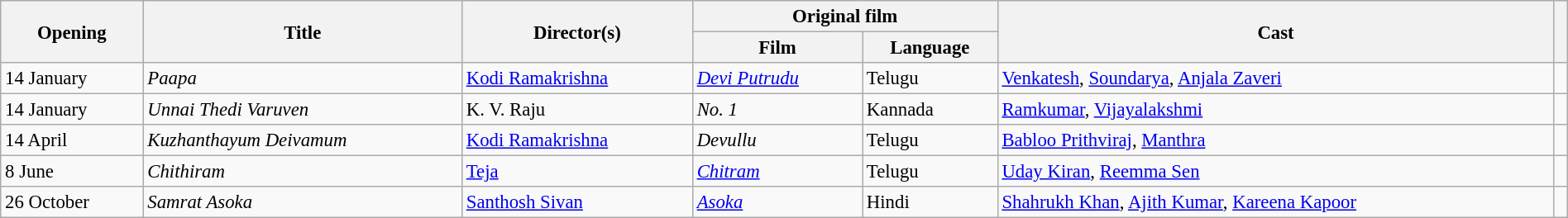<table class="wikitable sortable"  style="width:100%; font-size:95%;">
<tr>
<th scope="col" rowspan="2">Opening</th>
<th scope="col" rowspan="2">Title</th>
<th scope="col" rowspan="2">Director(s)</th>
<th scope="col" colspan="2">Original film</th>
<th scope="col" rowspan="2">Cast</th>
<th scope="col" rowspan="2" class="unsortable"></th>
</tr>
<tr>
<th scope="col">Film</th>
<th scope="col">Language</th>
</tr>
<tr>
<td>14 January</td>
<td><em>Paapa</em></td>
<td><a href='#'>Kodi Ramakrishna</a></td>
<td><em><a href='#'>Devi Putrudu</a></em></td>
<td>Telugu</td>
<td><a href='#'>Venkatesh</a>, <a href='#'>Soundarya</a>, <a href='#'>Anjala Zaveri</a></td>
<td></td>
</tr>
<tr>
<td>14 January</td>
<td><em>Unnai Thedi Varuven</em></td>
<td>K. V. Raju</td>
<td><em>No. 1</em></td>
<td>Kannada</td>
<td><a href='#'>Ramkumar</a>, <a href='#'>Vijayalakshmi</a></td>
<td></td>
</tr>
<tr>
<td>14 April</td>
<td><em>Kuzhanthayum Deivamum</em></td>
<td><a href='#'>Kodi Ramakrishna</a></td>
<td><em>Devullu</em></td>
<td>Telugu</td>
<td><a href='#'>Babloo Prithviraj</a>, <a href='#'>Manthra</a></td>
<td></td>
</tr>
<tr>
<td>8 June</td>
<td><em>Chithiram</em></td>
<td><a href='#'>Teja</a></td>
<td><em><a href='#'>Chitram</a></em></td>
<td>Telugu</td>
<td><a href='#'>Uday Kiran</a>, <a href='#'>Reemma Sen</a></td>
<td></td>
</tr>
<tr>
<td>26 October</td>
<td><em>Samrat Asoka</em></td>
<td><a href='#'>Santhosh Sivan</a></td>
<td><em><a href='#'>Asoka</a></em></td>
<td>Hindi</td>
<td><a href='#'>Shahrukh Khan</a>, <a href='#'>Ajith Kumar</a>, <a href='#'>Kareena Kapoor</a></td>
<td></td>
</tr>
</table>
